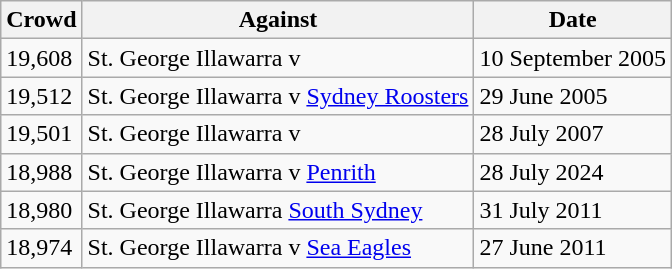<table class="wikitable">
<tr>
<th>Crowd</th>
<th>Against</th>
<th>Date</th>
</tr>
<tr>
<td>19,608</td>
<td>St. George Illawarra v </td>
<td>10 September 2005</td>
</tr>
<tr>
<td>19,512</td>
<td>St. George Illawarra v <a href='#'>Sydney Roosters</a></td>
<td>29 June 2005</td>
</tr>
<tr>
<td>19,501</td>
<td>St. George Illawarra v </td>
<td>28 July 2007</td>
</tr>
<tr>
<td>18,988</td>
<td>St. George Illawarra v <a href='#'>Penrith</a></td>
<td>28 July 2024</td>
</tr>
<tr>
<td>18,980</td>
<td>St. George Illawarra  <a href='#'>South Sydney</a></td>
<td>31 July 2011</td>
</tr>
<tr>
<td>18,974</td>
<td>St. George Illawarra v <a href='#'>Sea Eagles</a></td>
<td>27 June 2011</td>
</tr>
</table>
